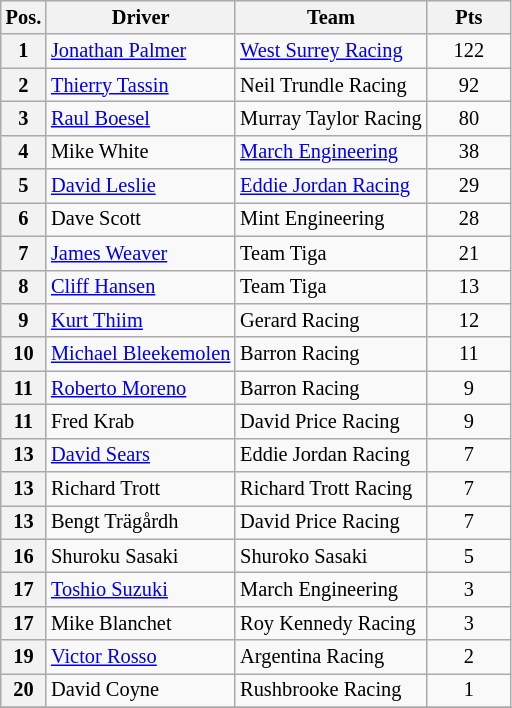<table class="wikitable" style="font-size: 85%; text-align:center;">
<tr>
<th valign="middle">Pos.</th>
<th valign="middle">Driver</th>
<th>Team</th>
<th valign="middle" width="50">Pts</th>
</tr>
<tr>
<th>1</th>
<td align="left"> <a href='#'>Jonathan Palmer</a></td>
<td align="left"><a href='#'>West Surrey Racing</a></td>
<td>122</td>
</tr>
<tr>
<th>2</th>
<td align="left"> <a href='#'>Thierry Tassin</a></td>
<td align="left">Neil Trundle Racing</td>
<td>92</td>
</tr>
<tr>
<th>3</th>
<td align="left"> <a href='#'>Raul Boesel</a></td>
<td align="left">Murray Taylor Racing</td>
<td>80</td>
</tr>
<tr>
<th>4</th>
<td align="left"> Mike White</td>
<td align="left"><a href='#'>March Engineering</a></td>
<td>38</td>
</tr>
<tr>
<th>5</th>
<td align="left"> <a href='#'>David Leslie</a></td>
<td align="left"><a href='#'>Eddie Jordan Racing</a></td>
<td>29</td>
</tr>
<tr>
<th>6</th>
<td align="left"> Dave Scott</td>
<td align="left">Mint Engineering</td>
<td>28</td>
</tr>
<tr>
<th>7</th>
<td align="left"> <a href='#'>James Weaver</a></td>
<td align="left">Team Tiga</td>
<td>21</td>
</tr>
<tr>
<th>8</th>
<td align="left"> <a href='#'>Cliff Hansen</a></td>
<td align="left">Team Tiga</td>
<td>13</td>
</tr>
<tr>
<th>9</th>
<td align="left"> <a href='#'>Kurt Thiim</a></td>
<td align="left">Gerard Racing</td>
<td>12</td>
</tr>
<tr>
<th>10</th>
<td align="left"> <a href='#'>Michael Bleekemolen</a></td>
<td align="left">Barron Racing</td>
<td>11</td>
</tr>
<tr>
<th>11</th>
<td align="left"> <a href='#'>Roberto Moreno</a></td>
<td align="left">Barron Racing</td>
<td>9</td>
</tr>
<tr>
<th>11</th>
<td align="left"> Fred Krab</td>
<td align="left">David Price Racing</td>
<td>9</td>
</tr>
<tr>
<th>13</th>
<td align="left"> <a href='#'>David Sears</a></td>
<td align="left">Eddie Jordan Racing</td>
<td>7</td>
</tr>
<tr>
<th>13</th>
<td align="left"> Richard Trott</td>
<td align="left">Richard Trott Racing</td>
<td>7</td>
</tr>
<tr>
<th>13</th>
<td align="left"> Bengt Trägårdh</td>
<td align="left">David Price Racing</td>
<td>7</td>
</tr>
<tr>
<th>16</th>
<td align="left"> Shuroku Sasaki</td>
<td align="left">Shuroko Sasaki</td>
<td>5</td>
</tr>
<tr>
<th>17</th>
<td align="left"> <a href='#'>Toshio Suzuki</a></td>
<td align="left">March Engineering</td>
<td>3</td>
</tr>
<tr>
<th>17</th>
<td align="left"> Mike Blanchet</td>
<td align="left">Roy Kennedy Racing</td>
<td>3</td>
</tr>
<tr>
<th>19</th>
<td align="left"> <a href='#'>Victor Rosso</a></td>
<td align="left">Argentina Racing</td>
<td>2</td>
</tr>
<tr>
<th>20</th>
<td align="left"> David Coyne</td>
<td align="left">Rushbrooke Racing</td>
<td>1</td>
</tr>
<tr>
</tr>
</table>
